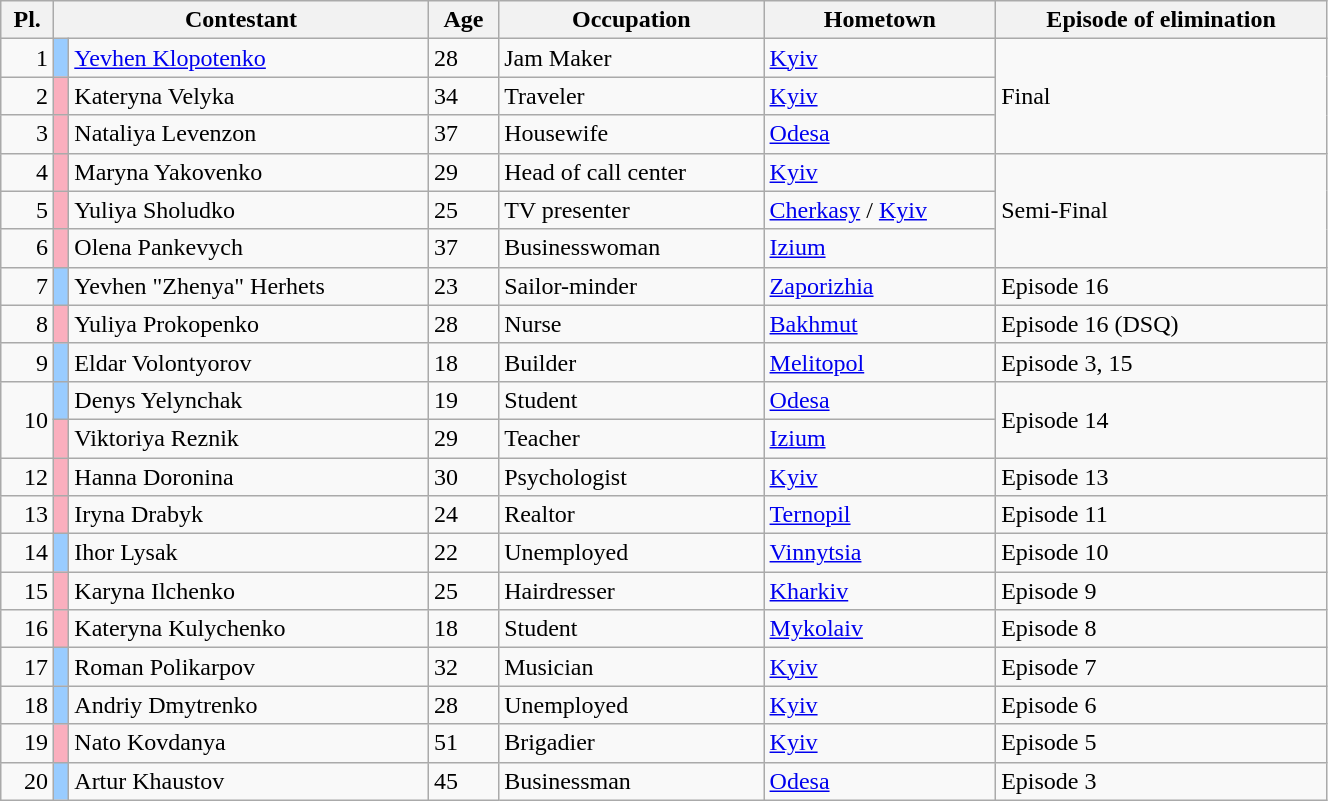<table class="wikitable" style="width:70%;">
<tr>
<th>Pl.</th>
<th colspan="2">Contestant</th>
<th>Age</th>
<th>Occupation</th>
<th>Hometown</th>
<th>Episode of elimination</th>
</tr>
<tr>
<td align="right">1</td>
<td style="background:#9cf;"></td>
<td><a href='#'>Yevhen Klopotenko</a></td>
<td>28</td>
<td>Jam Maker</td>
<td><a href='#'>Kyiv</a></td>
<td rowspan="3">Final</td>
</tr>
<tr>
<td align="right">2</td>
<td style="background:#faafbe"></td>
<td>Kateryna Velyka</td>
<td>34</td>
<td>Traveler</td>
<td><a href='#'>Kyiv</a></td>
</tr>
<tr>
<td align="right">3</td>
<td style="background:#faafbe"></td>
<td>Nataliya Levenzon</td>
<td>37</td>
<td>Housewife</td>
<td><a href='#'>Odesa</a></td>
</tr>
<tr>
<td align="right">4</td>
<td style="background:#faafbe"></td>
<td>Maryna Yakovenko</td>
<td>29</td>
<td>Head of call center</td>
<td><a href='#'>Kyiv</a></td>
<td rowspan="3">Semi-Final</td>
</tr>
<tr>
<td align="right">5</td>
<td style="background:#faafbe"></td>
<td>Yuliya Sholudko</td>
<td>25</td>
<td>TV presenter</td>
<td><a href='#'>Cherkasy</a> / <a href='#'>Kyiv</a></td>
</tr>
<tr>
<td align="right">6</td>
<td style="background:#faafbe"></td>
<td>Olena Pankevych</td>
<td>37</td>
<td>Businesswoman</td>
<td><a href='#'>Izium</a></td>
</tr>
<tr>
<td align="right">7</td>
<td style="background:#9cf;"></td>
<td>Yevhen "Zhenya" Herhets</td>
<td>23</td>
<td>Sailor-minder</td>
<td><a href='#'>Zaporizhia</a></td>
<td>Episode 16</td>
</tr>
<tr>
<td align="right">8</td>
<td style="background:#faafbe"></td>
<td>Yuliya Prokopenko</td>
<td>28</td>
<td>Nurse</td>
<td><a href='#'>Bakhmut</a></td>
<td>Episode 16 (DSQ)</td>
</tr>
<tr>
<td align="right">9</td>
<td style="background:#9cf;"></td>
<td>Eldar Volontyorov</td>
<td>18</td>
<td>Builder</td>
<td><a href='#'>Melitopol</a></td>
<td>Episode 3, 15</td>
</tr>
<tr>
<td align="right" rowspan="2">10</td>
<td style="background:#9cf;"></td>
<td>Denys Yelynchak</td>
<td>19</td>
<td>Student</td>
<td><a href='#'>Odesa</a></td>
<td rowspan="2">Episode 14</td>
</tr>
<tr>
<td style="background:#faafbe"></td>
<td>Viktoriya Reznik</td>
<td>29</td>
<td>Teacher</td>
<td><a href='#'>Izium</a></td>
</tr>
<tr>
<td align="right">12</td>
<td style="background:#faafbe"></td>
<td>Hanna Doronina</td>
<td>30</td>
<td>Psychologist</td>
<td><a href='#'>Kyiv</a></td>
<td>Episode 13</td>
</tr>
<tr>
<td align="right">13</td>
<td style="background:#faafbe"></td>
<td>Iryna Drabyk</td>
<td>24</td>
<td>Realtor</td>
<td><a href='#'>Ternopil</a></td>
<td>Episode 11</td>
</tr>
<tr>
<td align="right">14</td>
<td style="background:#9cf;"></td>
<td>Ihor Lysak</td>
<td>22</td>
<td>Unemployed</td>
<td><a href='#'>Vinnytsia</a></td>
<td>Episode 10</td>
</tr>
<tr>
<td align="right">15</td>
<td style="background:#faafbe"></td>
<td>Karyna Ilchenko</td>
<td>25</td>
<td>Hairdresser</td>
<td><a href='#'>Kharkiv</a></td>
<td>Episode 9</td>
</tr>
<tr>
<td align="right">16</td>
<td style="background:#faafbe"></td>
<td>Kateryna Kulychenko</td>
<td>18</td>
<td>Student</td>
<td><a href='#'>Mykolaiv</a></td>
<td>Episode 8</td>
</tr>
<tr>
<td align="right">17</td>
<td style="background:#9cf;"></td>
<td>Roman Polikarpov</td>
<td>32</td>
<td>Musician</td>
<td><a href='#'>Kyiv</a></td>
<td>Episode 7</td>
</tr>
<tr>
<td align="right">18</td>
<td style="background:#9cf;"></td>
<td>Andriy Dmytrenko</td>
<td>28</td>
<td>Unemployed</td>
<td><a href='#'>Kyiv</a></td>
<td>Episode 6</td>
</tr>
<tr>
<td align="right">19</td>
<td style="background:#faafbe"></td>
<td>Nato Kovdanya</td>
<td>51</td>
<td>Brigadier</td>
<td><a href='#'>Kyiv</a></td>
<td>Episode 5</td>
</tr>
<tr>
<td align="right">20</td>
<td style="background:#9cf;"></td>
<td>Artur Khaustov</td>
<td>45</td>
<td>Businessman</td>
<td><a href='#'>Odesa</a></td>
<td>Episode 3</td>
</tr>
</table>
